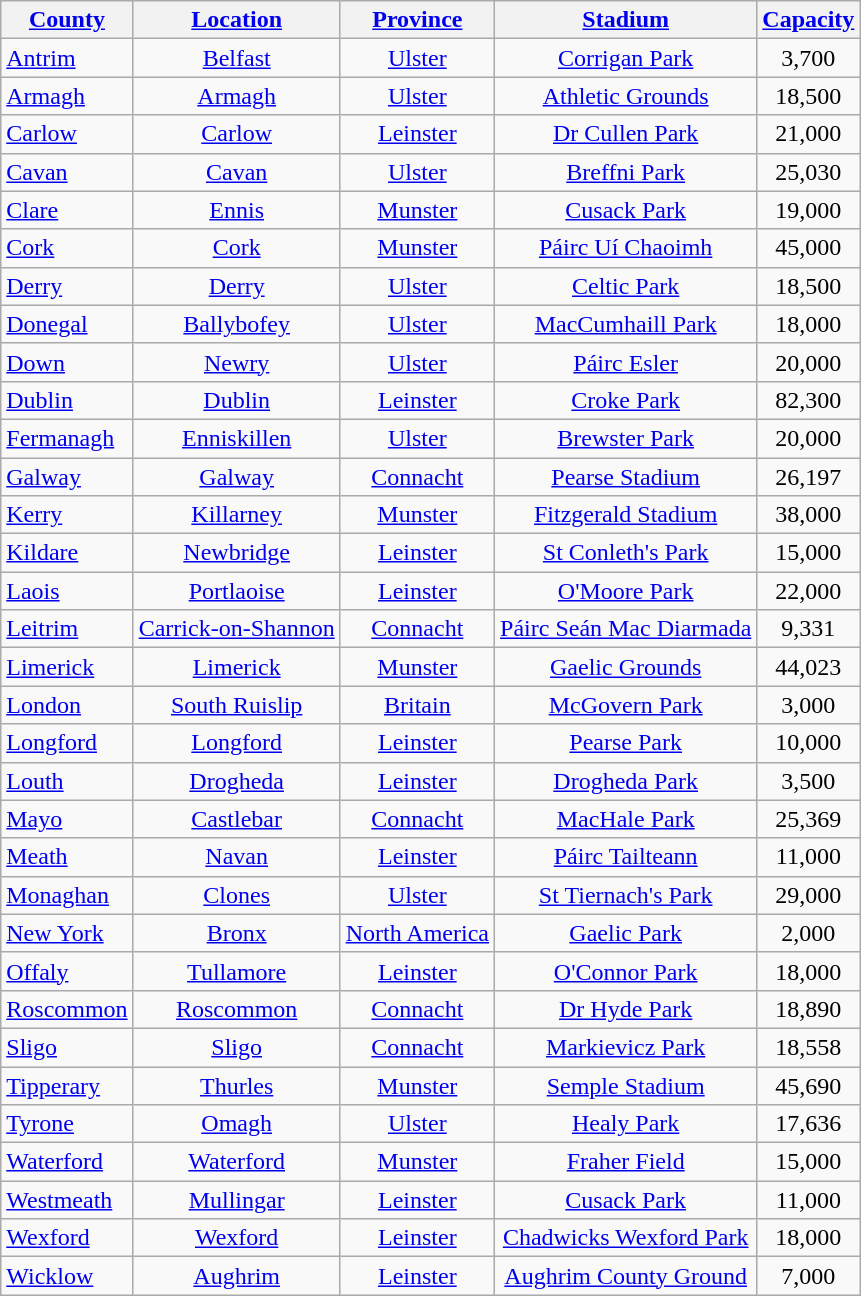<table class="wikitable sortable" style="text-align:center">
<tr>
<th><a href='#'>County</a></th>
<th><a href='#'>Location</a></th>
<th><a href='#'>Province</a></th>
<th><a href='#'>Stadium</a></th>
<th><a href='#'>Capacity</a></th>
</tr>
<tr>
<td style="text-align:left"> <a href='#'>Antrim</a></td>
<td><a href='#'>Belfast</a></td>
<td><a href='#'>Ulster</a></td>
<td><a href='#'>Corrigan Park</a></td>
<td>3,700</td>
</tr>
<tr>
<td style="text-align:left"> <a href='#'>Armagh</a></td>
<td><a href='#'>Armagh</a></td>
<td><a href='#'>Ulster</a></td>
<td><a href='#'>Athletic Grounds</a></td>
<td>18,500</td>
</tr>
<tr>
<td style="text-align:left"> <a href='#'>Carlow</a></td>
<td><a href='#'>Carlow</a></td>
<td><a href='#'>Leinster</a></td>
<td><a href='#'>Dr Cullen Park</a></td>
<td>21,000</td>
</tr>
<tr>
<td style="text-align:left"> <a href='#'>Cavan</a></td>
<td><a href='#'>Cavan</a></td>
<td><a href='#'>Ulster</a></td>
<td><a href='#'>Breffni Park</a></td>
<td>25,030</td>
</tr>
<tr>
<td style="text-align:left"> <a href='#'>Clare</a></td>
<td><a href='#'>Ennis</a></td>
<td><a href='#'>Munster</a></td>
<td><a href='#'>Cusack Park</a></td>
<td>19,000</td>
</tr>
<tr>
<td style="text-align:left"> <a href='#'>Cork</a></td>
<td><a href='#'>Cork</a></td>
<td><a href='#'>Munster</a></td>
<td><a href='#'>Páirc Uí Chaoimh</a></td>
<td>45,000</td>
</tr>
<tr>
<td style="text-align:left"> <a href='#'>Derry</a></td>
<td><a href='#'>Derry</a></td>
<td><a href='#'>Ulster</a></td>
<td><a href='#'>Celtic Park</a></td>
<td>18,500</td>
</tr>
<tr>
<td style="text-align:left"> <a href='#'>Donegal</a></td>
<td><a href='#'>Ballybofey</a></td>
<td><a href='#'>Ulster</a></td>
<td><a href='#'>MacCumhaill Park</a></td>
<td>18,000</td>
</tr>
<tr>
<td style="text-align:left"> <a href='#'>Down</a></td>
<td><a href='#'>Newry</a></td>
<td><a href='#'>Ulster</a></td>
<td><a href='#'>Páirc Esler</a></td>
<td>20,000</td>
</tr>
<tr>
<td style="text-align:left"> <a href='#'>Dublin</a></td>
<td><a href='#'>Dublin</a></td>
<td><a href='#'>Leinster</a></td>
<td><a href='#'>Croke Park</a></td>
<td>82,300</td>
</tr>
<tr>
<td style="text-align:left"> <a href='#'>Fermanagh</a></td>
<td><a href='#'>Enniskillen</a></td>
<td><a href='#'>Ulster</a></td>
<td><a href='#'>Brewster Park</a></td>
<td>20,000</td>
</tr>
<tr>
<td style="text-align:left"> <a href='#'>Galway</a></td>
<td><a href='#'>Galway</a></td>
<td><a href='#'>Connacht</a></td>
<td><a href='#'>Pearse Stadium</a></td>
<td>26,197</td>
</tr>
<tr>
<td style="text-align:left"> <a href='#'>Kerry</a></td>
<td><a href='#'>Killarney</a></td>
<td><a href='#'>Munster</a></td>
<td><a href='#'>Fitzgerald Stadium</a></td>
<td>38,000</td>
</tr>
<tr>
<td style="text-align:left"> <a href='#'>Kildare</a></td>
<td><a href='#'>Newbridge</a></td>
<td><a href='#'>Leinster</a></td>
<td><a href='#'>St Conleth's Park</a></td>
<td>15,000</td>
</tr>
<tr>
<td style="text-align:left"> <a href='#'>Laois</a></td>
<td><a href='#'>Portlaoise</a></td>
<td><a href='#'>Leinster</a></td>
<td><a href='#'>O'Moore Park</a></td>
<td>22,000</td>
</tr>
<tr>
<td style="text-align:left"> <a href='#'>Leitrim</a></td>
<td><a href='#'>Carrick-on-Shannon</a></td>
<td><a href='#'>Connacht</a></td>
<td><a href='#'>Páirc Seán Mac Diarmada</a></td>
<td>9,331</td>
</tr>
<tr>
<td style="text-align:left"> <a href='#'>Limerick</a></td>
<td><a href='#'>Limerick</a></td>
<td><a href='#'>Munster</a></td>
<td><a href='#'>Gaelic Grounds</a></td>
<td>44,023</td>
</tr>
<tr>
<td style="text-align:left"> <a href='#'>London</a></td>
<td><a href='#'>South Ruislip</a></td>
<td><a href='#'>Britain</a></td>
<td><a href='#'>McGovern Park</a></td>
<td>3,000</td>
</tr>
<tr>
<td style="text-align:left"> <a href='#'>Longford</a></td>
<td><a href='#'>Longford</a></td>
<td><a href='#'>Leinster</a></td>
<td><a href='#'>Pearse Park</a></td>
<td>10,000</td>
</tr>
<tr>
<td style="text-align:left"> <a href='#'>Louth</a></td>
<td><a href='#'>Drogheda</a></td>
<td><a href='#'>Leinster</a></td>
<td><a href='#'>Drogheda Park</a></td>
<td>3,500</td>
</tr>
<tr>
<td style="text-align:left"> <a href='#'>Mayo</a></td>
<td><a href='#'>Castlebar</a></td>
<td><a href='#'>Connacht</a></td>
<td><a href='#'>MacHale Park</a></td>
<td>25,369</td>
</tr>
<tr>
<td style="text-align:left"> <a href='#'>Meath</a></td>
<td><a href='#'>Navan</a></td>
<td><a href='#'>Leinster</a></td>
<td><a href='#'>Páirc Tailteann</a></td>
<td>11,000</td>
</tr>
<tr>
<td style="text-align:left"> <a href='#'>Monaghan</a></td>
<td><a href='#'>Clones</a></td>
<td><a href='#'>Ulster</a></td>
<td><a href='#'>St Tiernach's Park</a></td>
<td>29,000</td>
</tr>
<tr>
<td style="text-align:left"> <a href='#'>New York</a></td>
<td><a href='#'>Bronx</a></td>
<td><a href='#'>North America</a></td>
<td><a href='#'>Gaelic Park</a></td>
<td>2,000</td>
</tr>
<tr>
<td style="text-align:left"> <a href='#'>Offaly</a></td>
<td><a href='#'>Tullamore</a></td>
<td><a href='#'>Leinster</a></td>
<td><a href='#'>O'Connor Park</a></td>
<td>18,000</td>
</tr>
<tr>
<td style="text-align:left"> <a href='#'>Roscommon</a></td>
<td><a href='#'>Roscommon</a></td>
<td><a href='#'>Connacht</a></td>
<td><a href='#'>Dr Hyde Park</a></td>
<td>18,890</td>
</tr>
<tr>
<td style="text-align:left"> <a href='#'>Sligo</a></td>
<td><a href='#'>Sligo</a></td>
<td><a href='#'>Connacht</a></td>
<td><a href='#'>Markievicz Park</a></td>
<td>18,558</td>
</tr>
<tr>
<td style="text-align:left"> <a href='#'>Tipperary</a></td>
<td><a href='#'>Thurles</a></td>
<td><a href='#'>Munster</a></td>
<td><a href='#'>Semple Stadium</a></td>
<td>45,690</td>
</tr>
<tr>
<td style="text-align:left"> <a href='#'>Tyrone</a></td>
<td><a href='#'>Omagh</a></td>
<td><a href='#'>Ulster</a></td>
<td><a href='#'>Healy Park</a></td>
<td>17,636</td>
</tr>
<tr>
<td style="text-align:left"> <a href='#'>Waterford</a></td>
<td><a href='#'>Waterford</a></td>
<td><a href='#'>Munster</a></td>
<td><a href='#'>Fraher Field</a></td>
<td>15,000</td>
</tr>
<tr>
<td style="text-align:left"> <a href='#'>Westmeath</a></td>
<td><a href='#'>Mullingar</a></td>
<td><a href='#'>Leinster</a></td>
<td><a href='#'>Cusack Park</a></td>
<td>11,000</td>
</tr>
<tr>
<td style="text-align:left"> <a href='#'>Wexford</a></td>
<td><a href='#'>Wexford</a></td>
<td><a href='#'>Leinster</a></td>
<td><a href='#'>Chadwicks Wexford Park</a></td>
<td>18,000</td>
</tr>
<tr>
<td style="text-align:left"> <a href='#'>Wicklow</a></td>
<td><a href='#'>Aughrim</a></td>
<td><a href='#'>Leinster</a></td>
<td><a href='#'>Aughrim County Ground</a></td>
<td>7,000</td>
</tr>
</table>
